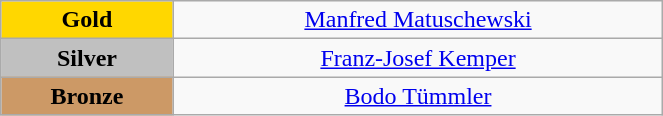<table class="wikitable" style="text-align:center; " width="35%">
<tr>
<td bgcolor="gold"><strong>Gold</strong></td>
<td><a href='#'>Manfred Matuschewski</a><br>  <small><em></em></small></td>
</tr>
<tr>
<td bgcolor="silver"><strong>Silver</strong></td>
<td><a href='#'>Franz-Josef Kemper</a><br>  <small><em></em></small></td>
</tr>
<tr>
<td bgcolor="CC9966"><strong>Bronze</strong></td>
<td><a href='#'>Bodo Tümmler</a><br>  <small><em></em></small></td>
</tr>
</table>
